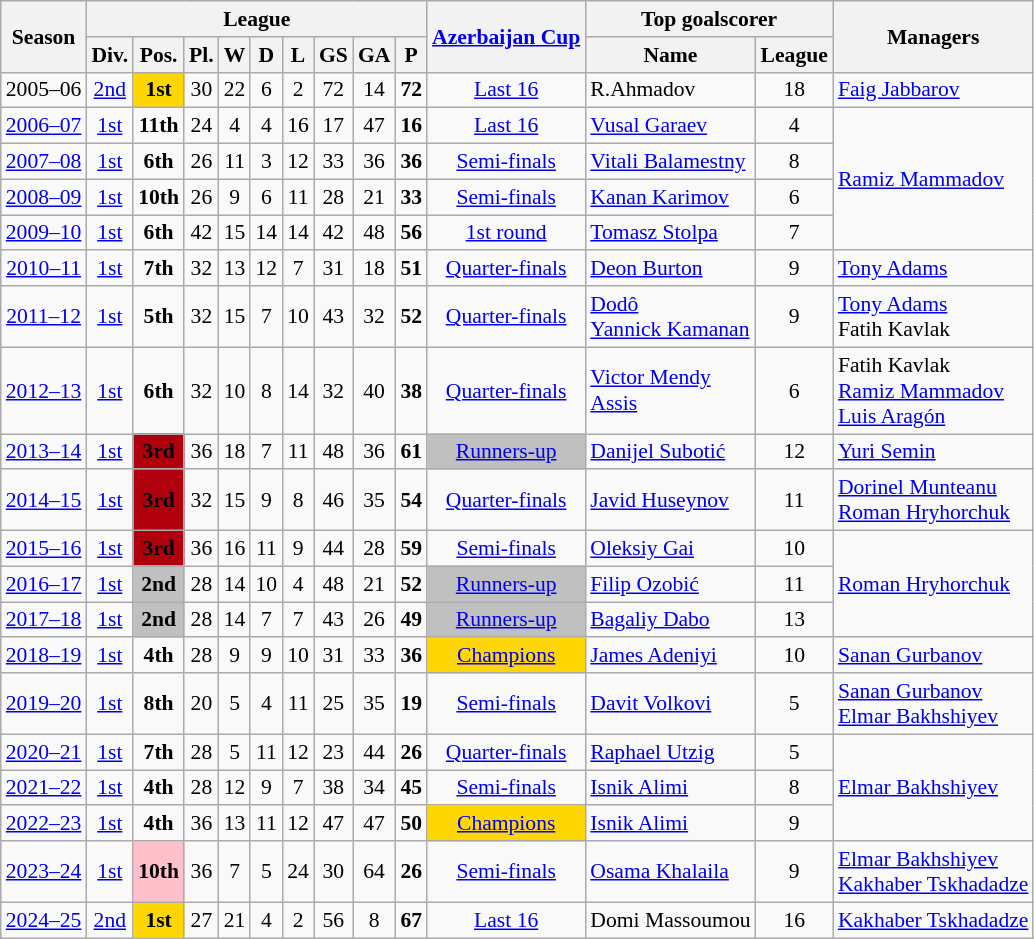<table class="wikitable mw-collapsible mw-collapsed" align=center cellspacing="0" cellpadding="3" style="border:1px solid #AAAAAA;font-size:90%">
<tr style="background:#efefef;">
<th rowspan="2">Season</th>
<th colspan="9">League</th>
<th rowspan="2"><a href='#'>Azerbaijan Cup</a></th>
<th colspan="2">Top goalscorer</th>
<th rowspan="2">Managers</th>
</tr>
<tr>
<th>Div.</th>
<th>Pos.</th>
<th>Pl.</th>
<th>W</th>
<th>D</th>
<th>L</th>
<th>GS</th>
<th>GA</th>
<th>P</th>
<th>Name</th>
<th>League</th>
</tr>
<tr>
<td align=center>2005–06</td>
<td align=center><a href='#'>2nd</a></td>
<td style="text-align:center; background:gold;"><strong>1st</strong></td>
<td align=center>30</td>
<td align=center>22</td>
<td align=center>6</td>
<td align=center>2</td>
<td align=center>72</td>
<td align=center>14</td>
<td align=center><strong>72</strong></td>
<td align=center><a href='#'>Last 16</a></td>
<td align=left> R.Ahmadov</td>
<td align=center>18</td>
<td align=left> <a href='#'>Faig Jabbarov</a></td>
</tr>
<tr>
<td align=center><a href='#'>2006–07</a></td>
<td align=center><a href='#'>1st</a></td>
<td align=center><strong>11th</strong></td>
<td align=center>24</td>
<td align=center>4</td>
<td align=center>4</td>
<td align=center>16</td>
<td align=center>17</td>
<td align=center>47</td>
<td align=center><strong>16</strong></td>
<td align=center><a href='#'>Last 16</a></td>
<td align=left> <a href='#'>Vusal Garaev</a></td>
<td align=center>4</td>
<td align=left rowspan="4"> <a href='#'>Ramiz Mammadov</a></td>
</tr>
<tr>
<td align=center><a href='#'>2007–08</a></td>
<td align=center><a href='#'>1st</a></td>
<td align=center><strong>6th</strong></td>
<td align=center>26</td>
<td align=center>11</td>
<td align=center>3</td>
<td align=center>12</td>
<td align=center>33</td>
<td align=center>36</td>
<td align=center><strong>36</strong></td>
<td align=center><a href='#'>Semi-finals</a></td>
<td align=left> <a href='#'>Vitali Balamestny</a></td>
<td align=center>8</td>
</tr>
<tr>
<td align=center><a href='#'>2008–09</a></td>
<td align=center><a href='#'>1st</a></td>
<td align=center><strong>10th</strong></td>
<td align=center>26</td>
<td align=center>9</td>
<td align=center>6</td>
<td align=center>11</td>
<td align=center>28</td>
<td align=center>21</td>
<td align=center><strong>33</strong></td>
<td align=center><a href='#'>Semi-finals</a></td>
<td align=left> <a href='#'>Kanan Karimov</a></td>
<td align=center>6</td>
</tr>
<tr>
<td align=center><a href='#'>2009–10</a></td>
<td align=center><a href='#'>1st</a></td>
<td align=center><strong>6th</strong></td>
<td align=center>42</td>
<td align=center>15</td>
<td align=center>14</td>
<td align=center>14</td>
<td align=center>42</td>
<td align=center>48</td>
<td align=center><strong>56</strong></td>
<td align=center><a href='#'>1st round</a></td>
<td align=left> <a href='#'>Tomasz Stolpa</a></td>
<td align=center>7</td>
</tr>
<tr>
<td align=center><a href='#'>2010–11</a></td>
<td align=center><a href='#'>1st</a></td>
<td align=center><strong>7th</strong></td>
<td align=center>32</td>
<td align=center>13</td>
<td align=center>12</td>
<td align=center>7</td>
<td align=center>31</td>
<td align=center>18</td>
<td align=center><strong>51</strong></td>
<td align=center><a href='#'>Quarter-finals</a></td>
<td align=left> <a href='#'>Deon Burton</a></td>
<td align=center>9</td>
<td align=left> <a href='#'>Tony Adams</a></td>
</tr>
<tr>
<td align=center><a href='#'>2011–12</a></td>
<td align=center><a href='#'>1st</a></td>
<td align=center><strong>5th</strong></td>
<td align=center>32</td>
<td align=center>15</td>
<td align=center>7</td>
<td align=center>10</td>
<td align=center>43</td>
<td align=center>32</td>
<td align=center><strong>52</strong></td>
<td align=center><a href='#'>Quarter-finals</a></td>
<td align=left> <a href='#'>Dodô</a> <br>  <a href='#'>Yannick Kamanan</a></td>
<td align=center>9</td>
<td align=left> <a href='#'>Tony Adams</a> <br>  Fatih Kavlak</td>
</tr>
<tr>
<td align=center><a href='#'>2012–13</a></td>
<td align=center><a href='#'>1st</a></td>
<td align=center><strong>6th</strong></td>
<td align=center>32</td>
<td align=center>10</td>
<td align=center>8</td>
<td align=center>14</td>
<td align=center>32</td>
<td align=center>40</td>
<td align=center><strong>38</strong></td>
<td align=center><a href='#'>Quarter-finals</a></td>
<td align=left> <a href='#'>Victor Mendy</a> <br>  <a href='#'>Assis</a></td>
<td align=center>6</td>
<td align=left> Fatih Kavlak <br>  <a href='#'>Ramiz Mammadov</a> <br>  <a href='#'>Luis Aragón</a></td>
</tr>
<tr>
<td align=center><a href='#'>2013–14</a></td>
<td align=center><a href='#'>1st</a></td>
<td align=center bgcolor=bronze><strong>3rd</strong></td>
<td align=center>36</td>
<td align=center>18</td>
<td align=center>7</td>
<td align=center>11</td>
<td align=center>48</td>
<td align=center>36</td>
<td align=center><strong>61</strong></td>
<td align=center bgcolor=silver><a href='#'>Runners-up</a></td>
<td align=left> <a href='#'>Danijel Subotić</a></td>
<td align=center>12</td>
<td align=left> <a href='#'>Yuri Semin</a></td>
</tr>
<tr>
<td align=center><a href='#'>2014–15</a></td>
<td align=center><a href='#'>1st</a></td>
<td align=center bgcolor=bronze><strong>3rd</strong></td>
<td align=center>32</td>
<td align=center>15</td>
<td align=center>9</td>
<td align=center>8</td>
<td align=center>46</td>
<td align=center>35</td>
<td align=center><strong>54</strong></td>
<td align=center><a href='#'>Quarter-finals</a></td>
<td align=left> <a href='#'>Javid Huseynov</a></td>
<td align=center>11</td>
<td align=left> <a href='#'>Dorinel Munteanu</a> <br>  <a href='#'>Roman Hryhorchuk</a></td>
</tr>
<tr>
<td align=center><a href='#'>2015–16</a></td>
<td align=center><a href='#'>1st</a></td>
<td align=center bgcolor=bronze><strong>3rd</strong></td>
<td align=center>36</td>
<td align=center>16</td>
<td align=center>11</td>
<td align=center>9</td>
<td align=center>44</td>
<td align=center>28</td>
<td align=center><strong>59</strong></td>
<td align=center><a href='#'>Semi-finals</a></td>
<td align=left> <a href='#'>Oleksiy Gai</a></td>
<td align=center>10</td>
<td align=left rowspan="3"> <a href='#'>Roman Hryhorchuk</a></td>
</tr>
<tr>
<td align=center><a href='#'>2016–17</a></td>
<td align=center><a href='#'>1st</a></td>
<td align=center bgcolor=silver><strong>2nd</strong></td>
<td align=center>28</td>
<td align=center>14</td>
<td align=center>10</td>
<td align=center>4</td>
<td align=center>48</td>
<td align=center>21</td>
<td align=center><strong>52</strong></td>
<td align=center bgcolor=silver><a href='#'>Runners-up</a></td>
<td align=left> <a href='#'>Filip Ozobić</a></td>
<td align=center>11</td>
</tr>
<tr>
<td align=center><a href='#'>2017–18</a></td>
<td align=center><a href='#'>1st</a></td>
<td align=center bgcolor=silver><strong>2nd</strong></td>
<td align=center>28</td>
<td align=center>14</td>
<td align=center>7</td>
<td align=center>7</td>
<td align=center>43</td>
<td align=center>26</td>
<td align=center><strong>49</strong></td>
<td align=center bgcolor=silver><a href='#'>Runners-up</a></td>
<td align=left> <a href='#'>Bagaliy Dabo</a></td>
<td align=center>13</td>
</tr>
<tr>
<td align=center><a href='#'>2018–19</a></td>
<td align=center><a href='#'>1st</a></td>
<td align=center><strong>4th</strong></td>
<td align=center>28</td>
<td align=center>9</td>
<td align=center>9</td>
<td align=center>10</td>
<td align=center>31</td>
<td align=center>33</td>
<td align=center><strong>36</strong></td>
<td align=center bgcolor=gold><a href='#'>Champions</a></td>
<td align=left> <a href='#'>James Adeniyi</a></td>
<td align=center>10</td>
<td align=left> <a href='#'>Sanan Gurbanov</a></td>
</tr>
<tr>
<td align=center><a href='#'>2019–20</a></td>
<td align=center><a href='#'>1st</a></td>
<td align=center><strong>8th</strong></td>
<td align=center>20</td>
<td align=center>5</td>
<td align=center>4</td>
<td align=center>11</td>
<td align=center>25</td>
<td align=center>35</td>
<td align=center><strong>19</strong></td>
<td align=center><a href='#'>Semi-finals</a></td>
<td align=left> <a href='#'>Davit Volkovi</a></td>
<td align=center>5</td>
<td align=left> <a href='#'>Sanan Gurbanov</a> <br>  <a href='#'>Elmar Bakhshiyev</a></td>
</tr>
<tr>
<td align=center><a href='#'>2020–21</a></td>
<td align=center><a href='#'>1st</a></td>
<td align=center><strong>7th</strong></td>
<td align=center>28</td>
<td align=center>5</td>
<td align=center>11</td>
<td align=center>12</td>
<td align=center>23</td>
<td align=center>44</td>
<td align=center><strong>26</strong></td>
<td align=center><a href='#'>Quarter-finals</a></td>
<td align=left> <a href='#'>Raphael Utzig</a></td>
<td align=center>5</td>
<td align=left rowspan="3"> <a href='#'>Elmar Bakhshiyev</a></td>
</tr>
<tr>
<td align=center><a href='#'>2021–22</a></td>
<td align=center><a href='#'>1st</a></td>
<td align=center><strong>4th</strong></td>
<td align=center>28</td>
<td align=center>12</td>
<td align=center>9</td>
<td align=center>7</td>
<td align=center>38</td>
<td align=center>34</td>
<td align=center><strong>45</strong></td>
<td align=center><a href='#'>Semi-finals</a></td>
<td align=left> <a href='#'>Isnik Alimi</a></td>
<td align=center>8</td>
</tr>
<tr>
<td align=center><a href='#'>2022–23</a></td>
<td align=center><a href='#'>1st</a></td>
<td align=center><strong>4th</strong></td>
<td align=center>36</td>
<td align=center>13</td>
<td align=center>11</td>
<td align=center>12</td>
<td align=center>47</td>
<td align=center>47</td>
<td align=center><strong>50</strong></td>
<td align=center bgcolor=gold><a href='#'>Champions</a></td>
<td align=left> <a href='#'>Isnik Alimi</a></td>
<td align=center>9</td>
</tr>
<tr>
<td align=center><a href='#'>2023–24</a></td>
<td align=center><a href='#'>1st</a></td>
<td align=center bgcolor=pink><strong>10th</strong></td>
<td align=center>36</td>
<td align=center>7</td>
<td align=center>5</td>
<td align=center>24</td>
<td align=center>30</td>
<td align=center>64</td>
<td align=center><strong>26</strong></td>
<td align=center><a href='#'>Semi-finals</a></td>
<td align=left> <a href='#'>Osama Khalaila</a></td>
<td align=center>9</td>
<td align=left> <a href='#'>Elmar Bakhshiyev</a> <br>  <a href='#'>Kakhaber Tskhadadze</a></td>
</tr>
<tr>
<td align=center><a href='#'>2024–25</a></td>
<td align=center><a href='#'>2nd</a></td>
<td style="text-align:center; background:gold;"><strong>1st</strong></td>
<td align=center>27</td>
<td align=center>21</td>
<td align=center>4</td>
<td align=center>2</td>
<td align=center>56</td>
<td align=center>8</td>
<td align=center><strong>67</strong></td>
<td align=center><a href='#'>Last 16</a></td>
<td align=left> Domi Massoumou</td>
<td align=center>16</td>
<td align=left> <a href='#'>Kakhaber Tskhadadze</a></td>
</tr>
</table>
